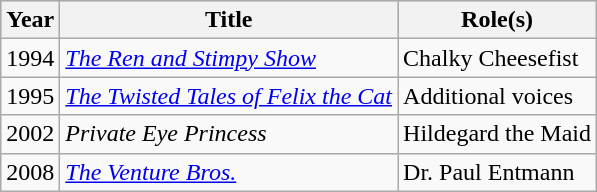<table class="wikitable">
<tr style="background:#b0c4de; text-align:center;">
<th>Year</th>
<th>Title</th>
<th>Role(s)</th>
</tr>
<tr>
<td>1994</td>
<td><em><a href='#'>The Ren and Stimpy Show</a></em></td>
<td>Chalky Cheesefist</td>
</tr>
<tr>
<td>1995</td>
<td><em><a href='#'>The Twisted Tales of Felix the Cat</a></em></td>
<td>Additional voices</td>
</tr>
<tr>
<td>2002</td>
<td><em>Private Eye Princess</em></td>
<td>Hildegard the Maid</td>
</tr>
<tr>
<td>2008</td>
<td><em><a href='#'>The Venture Bros.</a></em></td>
<td>Dr. Paul Entmann</td>
</tr>
</table>
